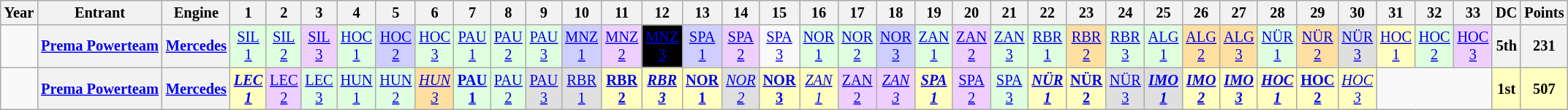<table class="wikitable" style="text-align:center; font-size:85%">
<tr>
<th>Year</th>
<th>Entrant</th>
<th>Engine</th>
<th>1</th>
<th>2</th>
<th>3</th>
<th>4</th>
<th>5</th>
<th>6</th>
<th>7</th>
<th>8</th>
<th>9</th>
<th>10</th>
<th>11</th>
<th>12</th>
<th>13</th>
<th>14</th>
<th>15</th>
<th>16</th>
<th>17</th>
<th>18</th>
<th>19</th>
<th>20</th>
<th>21</th>
<th>22</th>
<th>23</th>
<th>24</th>
<th>25</th>
<th>26</th>
<th>27</th>
<th>28</th>
<th>29</th>
<th>30</th>
<th>31</th>
<th>32</th>
<th>33</th>
<th>DC</th>
<th>Points</th>
</tr>
<tr>
<td id=2015R></td>
<th nowrap><a href='#'>Prema Powerteam</a></th>
<th nowrap><a href='#'>Mercedes</a></th>
<td style="background:#DFFFDF;"><a href='#'>SIL<br>1</a><br></td>
<td style="background:#DFFFDF;"><a href='#'>SIL<br>2</a><br></td>
<td style="background:#EFCFFF;"><a href='#'>SIL<br>3</a><br></td>
<td style="background:#DFFFDF;"><a href='#'>HOC<br>1</a><br></td>
<td style="background:#CFCFFF;"><a href='#'>HOC<br>2</a><br></td>
<td style="background:#DFFFDF;"><a href='#'>HOC<br>3</a><br></td>
<td style="background:#DFFFDF;"><a href='#'>PAU<br>1</a><br></td>
<td style="background:#DFFFDF;"><a href='#'>PAU<br>2</a><br></td>
<td style="background:#DFFFDF;"><a href='#'>PAU<br>3</a><br></td>
<td style="background:#CFCFFF;"><a href='#'>MNZ<br>1</a><br></td>
<td style="background:#EFCFFF;"><a href='#'>MNZ<br>2</a><br></td>
<td style="background:#000000; color:white"><a href='#'><span>MNZ<br>3</span></a><br></td>
<td style="background:#CFCFFF;"><a href='#'>SPA<br>1</a><br></td>
<td style="background:#EFCFFF;"><a href='#'>SPA<br>2</a><br></td>
<td><a href='#'>SPA<br>3</a><br></td>
<td style="background:#DFFFDF;"><a href='#'>NOR<br>1</a><br></td>
<td style="background:#DFFFDF;"><a href='#'>NOR<br>2</a><br></td>
<td style="background:#CFCFFF;"><a href='#'>NOR<br>3</a><br></td>
<td style="background:#DFFFDF;"><a href='#'>ZAN<br>1</a><br></td>
<td style="background:#EFCFFF;"><a href='#'>ZAN<br>2</a><br></td>
<td style="background:#DFFFDF;"><a href='#'>ZAN<br>3</a><br></td>
<td style="background:#DFFFDF;"><a href='#'>RBR<br>1</a><br></td>
<td style="background:#FFDF9F;"><a href='#'>RBR<br>2</a><br></td>
<td style="background:#DFFFDF;"><a href='#'>RBR<br>3</a><br></td>
<td style="background:#DFFFDF;"><a href='#'>ALG<br>1</a><br></td>
<td style="background:#FFDF9F;"><a href='#'>ALG<br>2</a><br></td>
<td style="background:#FFDF9F;"><a href='#'>ALG<br>3</a><br></td>
<td style="background:#DFFFDF;"><a href='#'>NÜR<br>1</a><br></td>
<td style="background:#FFDF9F;"><a href='#'>NÜR<br>2</a><br></td>
<td style="background:#DFDFDF;"><a href='#'>NÜR<br>3</a><br></td>
<td style="background:#FFFFBF;"><a href='#'>HOC<br>1</a><br></td>
<td style="background:#DFFFDF;"><a href='#'>HOC<br>2</a><br></td>
<td style="background:#EFCFFF;"><a href='#'>HOC<br>3</a><br></td>
<th>5th</th>
<th>231</th>
</tr>
<tr>
<td id=2016R></td>
<th><a href='#'>Prema Powerteam</a></th>
<th><a href='#'>Mercedes</a></th>
<td style="background:#FFFFBF;"><strong><em><a href='#'>LEC<br>1</a></em></strong><br></td>
<td style="background:#EFCFFF;"><a href='#'>LEC<br>2</a><br></td>
<td style="background:#DFFFDF;"><a href='#'>LEC<br>3</a><br></td>
<td style="background:#DFFFDF;"><a href='#'>HUN<br>1</a><br></td>
<td style="background:#DFFFDF;"><a href='#'>HUN<br>2</a><br></td>
<td style="background:#FFDF9F;"><em><a href='#'>HUN<br>3</a></em><br></td>
<td style="background:#DFFFDF;"><strong><a href='#'>PAU<br>1</a></strong><br></td>
<td style="background:#DFFFDF;"><a href='#'>PAU<br>2</a><br></td>
<td style="background:#DFDFDF;"><a href='#'>PAU<br>3</a><br></td>
<td style="background:#DFDFDF;"><a href='#'>RBR<br>1</a><br></td>
<td style="background:#FFFFBF;"><strong><a href='#'>RBR<br>2</a></strong><br></td>
<td style="background:#FFFFBF;"><strong><em><a href='#'>RBR<br>3</a></em></strong><br></td>
<td style="background:#FFFFBF;"><strong> <a href='#'>NOR<br>1</a></strong><br></td>
<td style="background:#DFDFDF;"><em><a href='#'>NOR<br>2</a></em><br></td>
<td style="background:#FFFFBF;"><strong> <a href='#'>NOR<br>3</a></strong><br></td>
<td style="background:#FFFFBF;"><em><a href='#'>ZAN<br>1</a></em><br></td>
<td style="background:#EFCFFF;"><a href='#'>ZAN<br>2</a><br></td>
<td style="background:#EFCFFF;"><em><a href='#'>ZAN<br>3</a></em><br></td>
<td style="background:#FFFFBF;"><strong><em><a href='#'>SPA<br>1</a></em></strong><br></td>
<td style="background:#EFCFFF;"><a href='#'>SPA<br>2</a><br></td>
<td style="background:#DFFFDF;"><a href='#'>SPA<br>3</a><br></td>
<td style="background:#FFFFBF;"><strong><em><a href='#'>NÜR<br>1</a></em></strong><br></td>
<td style="background:#FFFFBF;"><strong><a href='#'>NÜR<br>2</a></strong><br></td>
<td style="background:#DFDFDF;"><a href='#'>NÜR<br>3</a><br></td>
<td style="background:#DFDFDF;"><strong><em><a href='#'>IMO<br>1</a></em></strong><br></td>
<td style="background:#FFFFBF;"><strong><em><a href='#'>IMO<br>2</a></em></strong><br></td>
<td style="background:#FFFFBF;"><strong><em><a href='#'>IMO<br>3</a></em></strong><br></td>
<td style="background:#FFFFBF;"><strong><em><a href='#'>HOC<br>1</a></em></strong><br></td>
<td style="background:#FFFFBF;"><strong><a href='#'>HOC<br>2</a></strong><br></td>
<td style="background:#FFFFBF;"><em><a href='#'>HOC<br>3</a></em><br></td>
<td colspan=3></td>
<th style="background:#FFFFBF;">1st</th>
<th style="background:#FFFFBF;">507</th>
</tr>
</table>
